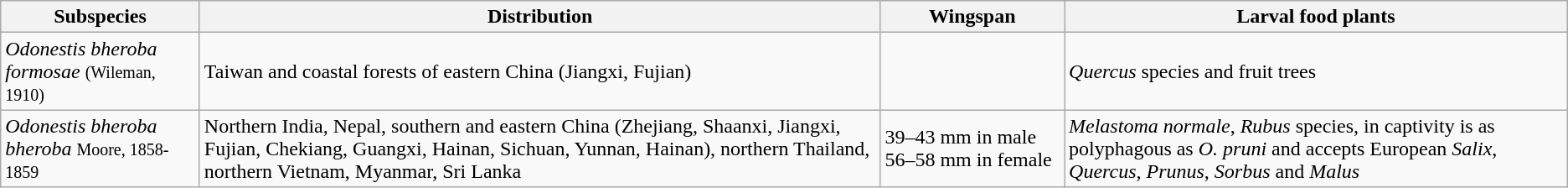<table class="wikitable">
<tr>
<th>Subspecies</th>
<th>Distribution</th>
<th>Wingspan</th>
<th>Larval food plants</th>
</tr>
<tr>
<td><em>Odonestis bheroba formosae</em> <small>(Wileman, 1910)</small></td>
<td>Taiwan and coastal forests of eastern China (Jiangxi, Fujian)</td>
<td></td>
<td><em>Quercus</em> species and fruit trees</td>
</tr>
<tr>
<td><em>Odonestis bheroba bheroba</em> <small>Moore, 1858-1859</small></td>
<td>Northern India, Nepal, southern and eastern China (Zhejiang, Shaanxi, Jiangxi, Fujian, Chekiang, Guangxi, Hainan, Sichuan, Yunnan, Hainan), northern Thailand, northern Vietnam, Myanmar, Sri Lanka</td>
<td>39–43 mm in male 56–58 mm in female</td>
<td><em>Melastoma normale</em>, <em>Rubus</em> species, in captivity is as polyphagous as <em>O. pruni</em> and accepts European <em>Salix</em>, <em>Quercus</em>, <em>Prunus</em>, <em>Sorbus</em> and <em>Malus</em></td>
</tr>
</table>
